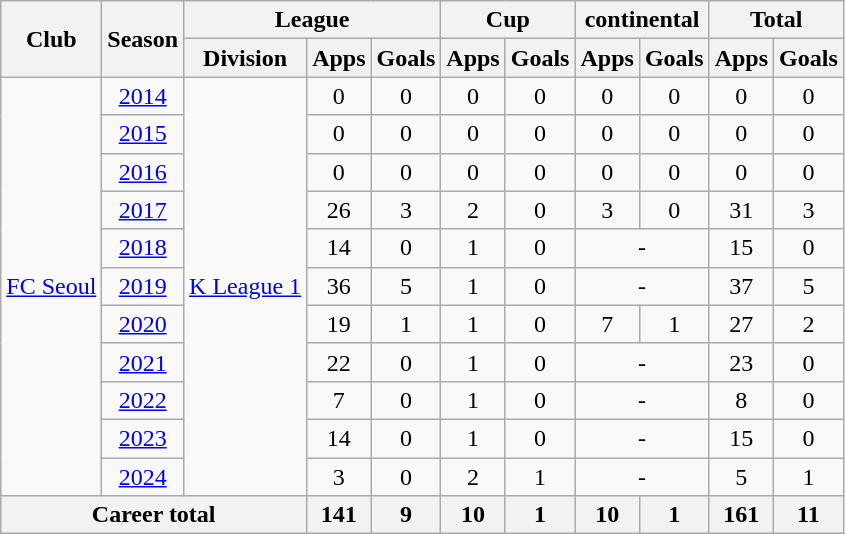<table class="wikitable" style="text-align:center">
<tr>
<th rowspan=2>Club</th>
<th rowspan=2>Season</th>
<th colspan=3>League</th>
<th colspan=2>Cup</th>
<th colspan=2>continental</th>
<th colspan=2>Total</th>
</tr>
<tr>
<th>Division</th>
<th>Apps</th>
<th>Goals</th>
<th>Apps</th>
<th>Goals</th>
<th>Apps</th>
<th>Goals</th>
<th>Apps</th>
<th>Goals</th>
</tr>
<tr>
<td rowspan="11"><a href='#'>FC Seoul</a></td>
<td><a href='#'>2014</a></td>
<td rowspan="11"><a href='#'>K League 1</a></td>
<td>0</td>
<td>0</td>
<td>0</td>
<td>0</td>
<td>0</td>
<td>0</td>
<td>0</td>
<td>0</td>
</tr>
<tr>
<td><a href='#'>2015</a></td>
<td>0</td>
<td>0</td>
<td>0</td>
<td>0</td>
<td>0</td>
<td>0</td>
<td>0</td>
<td>0</td>
</tr>
<tr>
<td><a href='#'>2016</a></td>
<td>0</td>
<td>0</td>
<td>0</td>
<td>0</td>
<td>0</td>
<td>0</td>
<td>0</td>
<td>0</td>
</tr>
<tr>
<td><a href='#'>2017</a></td>
<td>26</td>
<td>3</td>
<td>2</td>
<td>0</td>
<td>3</td>
<td>0</td>
<td>31</td>
<td>3</td>
</tr>
<tr>
<td><a href='#'>2018</a></td>
<td>14</td>
<td>0</td>
<td>1</td>
<td>0</td>
<td colspan="2">-</td>
<td>15</td>
<td>0</td>
</tr>
<tr>
<td><a href='#'>2019</a></td>
<td>36</td>
<td>5</td>
<td>1</td>
<td>0</td>
<td colspan="2">-</td>
<td>37</td>
<td>5</td>
</tr>
<tr>
<td><a href='#'>2020</a></td>
<td>19</td>
<td>1</td>
<td>1</td>
<td>0</td>
<td>7</td>
<td>1</td>
<td>27</td>
<td>2</td>
</tr>
<tr>
<td><a href='#'>2021</a></td>
<td>22</td>
<td>0</td>
<td>1</td>
<td>0</td>
<td colspan="2">-</td>
<td>23</td>
<td>0</td>
</tr>
<tr>
<td><a href='#'>2022</a></td>
<td>7</td>
<td>0</td>
<td>1</td>
<td>0</td>
<td colspan="2">-</td>
<td>8</td>
<td>0</td>
</tr>
<tr>
<td><a href='#'>2023</a></td>
<td>14</td>
<td>0</td>
<td>1</td>
<td>0</td>
<td colspan="2">-</td>
<td>15</td>
<td>0</td>
</tr>
<tr>
<td><a href='#'>2024</a></td>
<td>3</td>
<td>0</td>
<td>2</td>
<td>1</td>
<td colspan="2">-</td>
<td>5</td>
<td>1</td>
</tr>
<tr>
<th colspan="3">Career total</th>
<th>141</th>
<th>9</th>
<th>10</th>
<th>1</th>
<th>10</th>
<th>1</th>
<th>161</th>
<th>11</th>
</tr>
</table>
